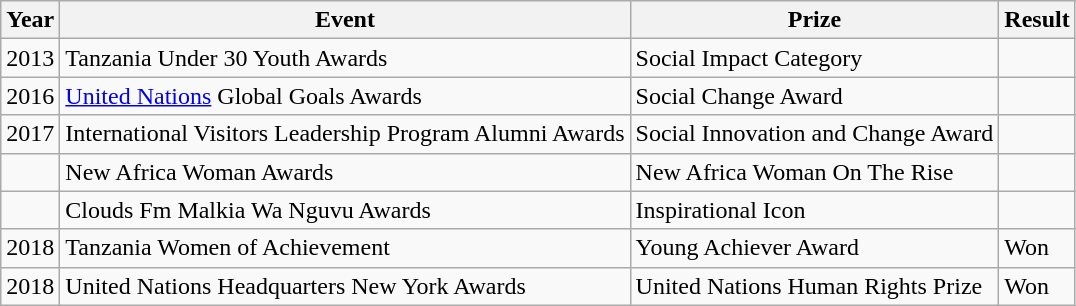<table class="wikitable sortable">
<tr>
<th>Year</th>
<th>Event</th>
<th>Prize</th>
<th>Result</th>
</tr>
<tr>
<td>2013</td>
<td>Tanzania Under 30 Youth Awards</td>
<td>Social Impact Category</td>
<td></td>
</tr>
<tr>
<td>2016</td>
<td><a href='#'>United Nations</a> Global Goals Awards</td>
<td>Social Change Award</td>
<td></td>
</tr>
<tr>
<td>2017</td>
<td>International Visitors Leadership Program Alumni Awards</td>
<td>Social Innovation and Change Award</td>
<td></td>
</tr>
<tr>
<td></td>
<td>New Africa Woman Awards</td>
<td>New Africa Woman On The Rise</td>
<td></td>
</tr>
<tr>
<td></td>
<td>Clouds Fm Malkia Wa Nguvu Awards</td>
<td>Inspirational Icon</td>
<td></td>
</tr>
<tr>
<td>2018</td>
<td>Tanzania Women of Achievement</td>
<td>Young Achiever Award</td>
<td>Won</td>
</tr>
<tr>
<td>2018</td>
<td>United Nations Headquarters New York Awards</td>
<td>United Nations Human Rights Prize</td>
<td>Won</td>
</tr>
</table>
